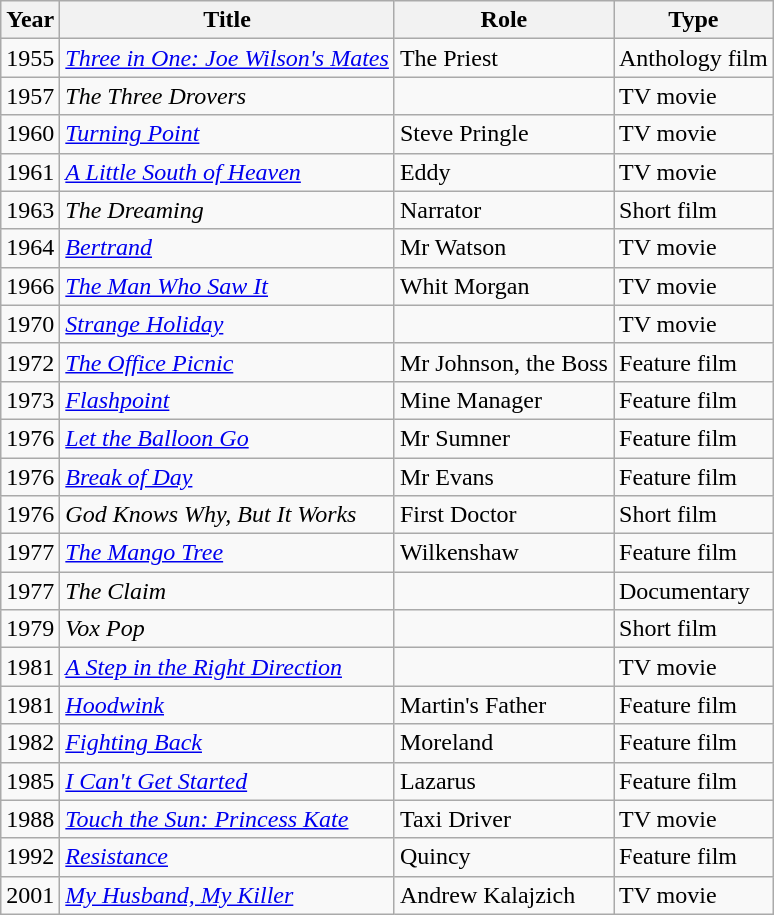<table class=wikitable>
<tr>
<th>Year</th>
<th>Title</th>
<th>Role</th>
<th>Type</th>
</tr>
<tr>
<td>1955</td>
<td><em><a href='#'>Three in One: Joe Wilson's Mates</a></em></td>
<td>The Priest</td>
<td>Anthology film</td>
</tr>
<tr>
<td>1957</td>
<td><em>The Three Drovers</em></td>
<td></td>
<td>TV movie</td>
</tr>
<tr>
<td>1960</td>
<td><em><a href='#'>Turning Point</a></em></td>
<td>Steve Pringle</td>
<td>TV movie</td>
</tr>
<tr>
<td>1961</td>
<td><em><a href='#'>A Little South of Heaven</a></em></td>
<td>Eddy</td>
<td>TV movie</td>
</tr>
<tr>
<td>1963</td>
<td><em>The Dreaming</em></td>
<td>Narrator</td>
<td>Short film</td>
</tr>
<tr>
<td>1964</td>
<td><em><a href='#'>Bertrand</a></em></td>
<td>Mr Watson</td>
<td>TV movie</td>
</tr>
<tr>
<td>1966</td>
<td><em><a href='#'>The Man Who Saw It</a></em></td>
<td>Whit Morgan</td>
<td>TV movie</td>
</tr>
<tr>
<td>1970</td>
<td><em><a href='#'>Strange Holiday</a></em></td>
<td></td>
<td>TV movie</td>
</tr>
<tr>
<td>1972</td>
<td><em><a href='#'>The Office Picnic</a></em></td>
<td>Mr Johnson, the Boss</td>
<td>Feature film</td>
</tr>
<tr>
<td>1973</td>
<td><em><a href='#'>Flashpoint</a></em></td>
<td>Mine Manager</td>
<td>Feature film</td>
</tr>
<tr>
<td>1976</td>
<td><em><a href='#'>Let the Balloon Go</a></em></td>
<td>Mr Sumner</td>
<td>Feature film</td>
</tr>
<tr>
<td>1976</td>
<td><em><a href='#'>Break of Day</a></em></td>
<td>Mr Evans</td>
<td>Feature film</td>
</tr>
<tr>
<td>1976</td>
<td><em>God Knows Why, But It Works</em></td>
<td>First Doctor</td>
<td>Short film</td>
</tr>
<tr>
<td>1977</td>
<td><em><a href='#'>The Mango Tree</a></em></td>
<td>Wilkenshaw</td>
<td>Feature film</td>
</tr>
<tr>
<td>1977</td>
<td><em>The Claim</em></td>
<td></td>
<td>Documentary</td>
</tr>
<tr>
<td>1979</td>
<td><em>Vox Pop</em></td>
<td></td>
<td>Short film</td>
</tr>
<tr>
<td>1981</td>
<td><em><a href='#'>A Step in the Right Direction</a></em></td>
<td></td>
<td>TV movie</td>
</tr>
<tr>
<td>1981</td>
<td><em><a href='#'>Hoodwink</a></em></td>
<td>Martin's Father</td>
<td>Feature film</td>
</tr>
<tr>
<td>1982</td>
<td><em><a href='#'>Fighting Back</a></em></td>
<td>Moreland</td>
<td>Feature film</td>
</tr>
<tr>
<td>1985</td>
<td><em><a href='#'>I Can't Get Started</a></em></td>
<td>Lazarus</td>
<td>Feature film</td>
</tr>
<tr>
<td>1988</td>
<td><em><a href='#'>Touch the Sun: Princess Kate</a></em></td>
<td>Taxi Driver</td>
<td>TV movie</td>
</tr>
<tr>
<td>1992</td>
<td><em><a href='#'>Resistance</a></em></td>
<td>Quincy</td>
<td>Feature film</td>
</tr>
<tr>
<td>2001</td>
<td><em><a href='#'>My Husband, My Killer</a></em></td>
<td>Andrew Kalajzich</td>
<td>TV movie</td>
</tr>
</table>
